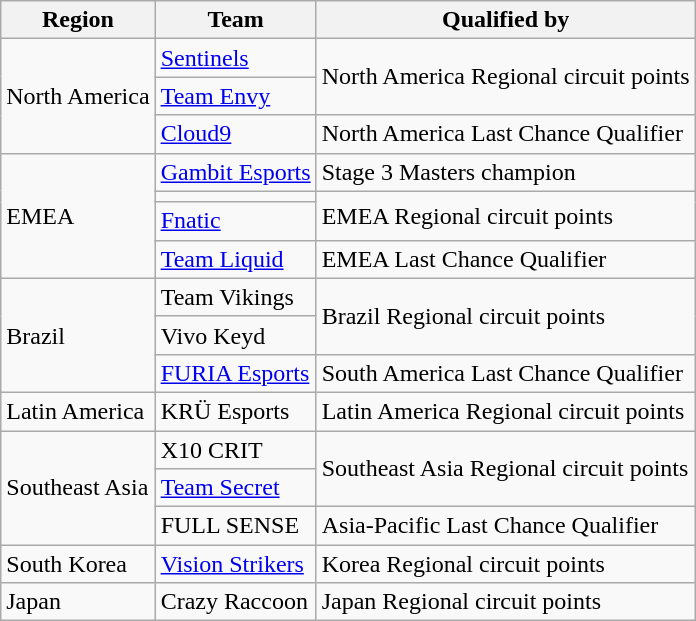<table class="wikitable" style="text-align:left;">
<tr>
<th>Region</th>
<th>Team</th>
<th>Qualified by</th>
</tr>
<tr>
<td rowspan=3>North America</td>
<td><a href='#'>Sentinels</a></td>
<td rowspan=2>North America Regional circuit points</td>
</tr>
<tr>
<td><a href='#'>Team Envy</a></td>
</tr>
<tr>
<td><a href='#'>Cloud9</a>  </td>
<td>North America Last Chance Qualifier</td>
</tr>
<tr>
<td rowspan=4>EMEA</td>
<td><a href='#'>Gambit Esports</a></td>
<td>Stage 3 Masters champion</td>
</tr>
<tr>
<td></td>
<td rowspan=2>EMEA Regional circuit points</td>
</tr>
<tr>
<td><a href='#'>Fnatic</a></td>
</tr>
<tr>
<td><a href='#'>Team Liquid</a></td>
<td>EMEA Last Chance Qualifier</td>
</tr>
<tr>
<td rowspan=3>Brazil</td>
<td>Team Vikings</td>
<td rowspan=2>Brazil Regional circuit points</td>
</tr>
<tr>
<td>Vivo Keyd</td>
</tr>
<tr>
<td><a href='#'>FURIA Esports</a></td>
<td>South America Last Chance Qualifier</td>
</tr>
<tr>
<td>Latin America</td>
<td>KRÜ Esports</td>
<td>Latin America Regional circuit points</td>
</tr>
<tr>
<td rowspan=3>Southeast Asia</td>
<td>X10 CRIT</td>
<td rowspan="2">Southeast Asia Regional circuit points</td>
</tr>
<tr>
<td><a href='#'>Team Secret</a></td>
</tr>
<tr>
<td>FULL SENSE</td>
<td>Asia-Pacific Last Chance Qualifier</td>
</tr>
<tr>
<td>South Korea</td>
<td><a href='#'>Vision Strikers</a></td>
<td>Korea Regional circuit points</td>
</tr>
<tr>
<td>Japan</td>
<td>Crazy Raccoon</td>
<td>Japan Regional circuit points</td>
</tr>
</table>
